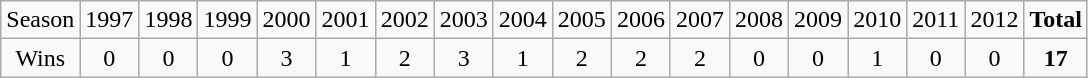<table class="wikitable sortable">
<tr>
<td>Season</td>
<td>1997</td>
<td>1998</td>
<td>1999</td>
<td>2000</td>
<td>2001</td>
<td>2002</td>
<td>2003</td>
<td>2004</td>
<td>2005</td>
<td>2006</td>
<td>2007</td>
<td>2008</td>
<td>2009</td>
<td>2010</td>
<td>2011</td>
<td>2012</td>
<td><strong>Total</strong></td>
</tr>
<tr align=center>
<td>Wins</td>
<td>0</td>
<td>0</td>
<td>0</td>
<td>3</td>
<td>1</td>
<td>2</td>
<td>3</td>
<td>1</td>
<td>2</td>
<td>2</td>
<td>2</td>
<td>0</td>
<td>0</td>
<td>1</td>
<td>0</td>
<td>0</td>
<td><strong>17</strong></td>
</tr>
</table>
